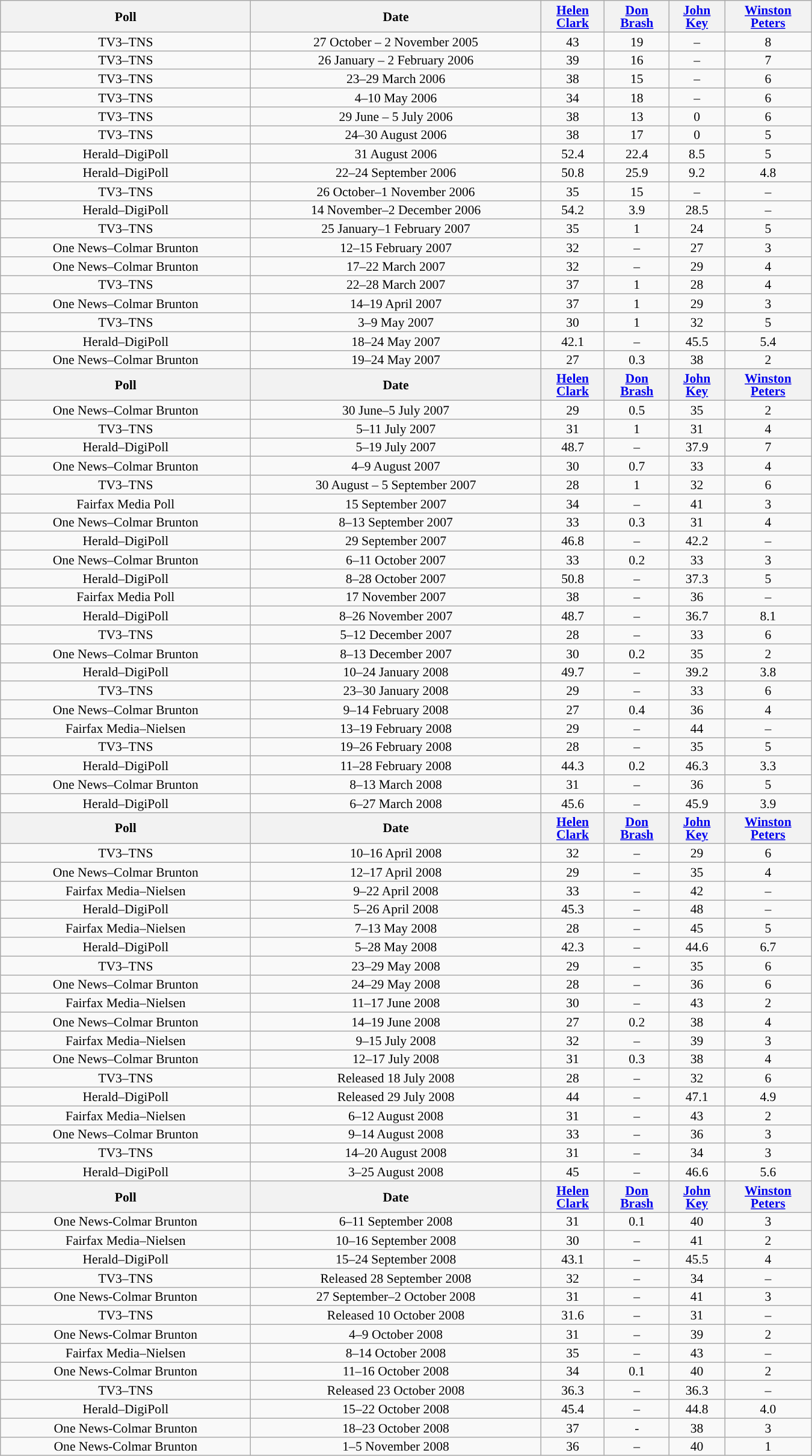<table class="wikitable plainrowheaders" style="width:900px;font-size:90%;line-height:14px;text-align:center;">
<tr style="height:32px">
<th>Poll</th>
<th>Date</th>
<th scope="col" style="background:"><a href='#'><span>Helen<br>Clark</span></a></th>
<th scope="col" style="background:"><a href='#'><span>Don<br>Brash</span></a></th>
<th scope="col" style="background:"><a href='#'><span>John<br>Key</span></a></th>
<th scope="col" style="background:"><a href='#'><span>Winston<br>Peters</span></a></th>
</tr>
<tr>
<td>TV3–TNS</td>
<td>27 October – 2 November 2005</td>
<td>43</td>
<td>19</td>
<td>–</td>
<td>8</td>
</tr>
<tr>
<td>TV3–TNS</td>
<td>26 January – 2 February 2006</td>
<td>39</td>
<td>16</td>
<td>–</td>
<td>7</td>
</tr>
<tr>
<td>TV3–TNS</td>
<td>23–29 March 2006</td>
<td>38</td>
<td>15</td>
<td>–</td>
<td>6</td>
</tr>
<tr>
<td>TV3–TNS</td>
<td>4–10 May 2006</td>
<td>34</td>
<td>18</td>
<td>–</td>
<td>6</td>
</tr>
<tr>
<td>TV3–TNS</td>
<td>29 June – 5 July 2006</td>
<td>38</td>
<td>13</td>
<td>0</td>
<td>6</td>
</tr>
<tr>
<td>TV3–TNS</td>
<td>24–30 August 2006</td>
<td>38</td>
<td>17</td>
<td>0</td>
<td>5</td>
</tr>
<tr>
<td>Herald–DigiPoll</td>
<td>31 August 2006</td>
<td>52.4</td>
<td>22.4</td>
<td>8.5</td>
<td>5</td>
</tr>
<tr>
<td>Herald–DigiPoll</td>
<td>22–24 September 2006</td>
<td>50.8</td>
<td>25.9</td>
<td>9.2</td>
<td>4.8</td>
</tr>
<tr>
<td>TV3–TNS</td>
<td>26 October–1 November 2006</td>
<td>35</td>
<td>15</td>
<td>–</td>
<td>–</td>
</tr>
<tr>
<td>Herald–DigiPoll</td>
<td>14 November–2 December 2006</td>
<td>54.2</td>
<td>3.9</td>
<td>28.5</td>
<td>–</td>
</tr>
<tr>
<td>TV3–TNS</td>
<td>25 January–1 February 2007</td>
<td>35</td>
<td>1</td>
<td>24</td>
<td>5</td>
</tr>
<tr>
<td>One News–Colmar Brunton</td>
<td>12–15 February 2007</td>
<td>32</td>
<td>–</td>
<td>27</td>
<td>3</td>
</tr>
<tr>
<td>One News–Colmar Brunton</td>
<td>17–22 March 2007</td>
<td>32</td>
<td>–</td>
<td>29</td>
<td>4</td>
</tr>
<tr>
<td>TV3–TNS</td>
<td>22–28 March 2007</td>
<td>37</td>
<td>1</td>
<td>28</td>
<td>4</td>
</tr>
<tr>
<td>One News–Colmar Brunton</td>
<td>14–19 April 2007</td>
<td>37</td>
<td>1</td>
<td>29</td>
<td>3</td>
</tr>
<tr>
<td>TV3–TNS</td>
<td>3–9 May 2007</td>
<td>30</td>
<td>1</td>
<td>32</td>
<td>5</td>
</tr>
<tr>
<td>Herald–DigiPoll</td>
<td>18–24 May 2007</td>
<td>42.1</td>
<td>–</td>
<td>45.5</td>
<td>5.4</td>
</tr>
<tr>
<td>One News–Colmar Brunton</td>
<td>19–24 May 2007</td>
<td>27</td>
<td>0.3</td>
<td>38</td>
<td>2</td>
</tr>
<tr>
<th>Poll</th>
<th>Date</th>
<th scope="col" style="background:"><a href='#'><span>Helen<br>Clark</span></a></th>
<th scope="col" style="background:"><a href='#'><span>Don<br>Brash</span></a></th>
<th scope="col" style="background:"><a href='#'><span>John<br>Key</span></a></th>
<th scope="col" style="background:"><a href='#'><span>Winston<br>Peters</span></a></th>
</tr>
<tr>
<td>One News–Colmar Brunton</td>
<td>30 June–5 July 2007</td>
<td>29</td>
<td>0.5</td>
<td>35</td>
<td>2</td>
</tr>
<tr>
<td>TV3–TNS</td>
<td>5–11 July 2007</td>
<td>31</td>
<td>1</td>
<td>31</td>
<td>4</td>
</tr>
<tr>
<td>Herald–DigiPoll</td>
<td>5–19 July 2007</td>
<td>48.7</td>
<td>–</td>
<td>37.9</td>
<td>7</td>
</tr>
<tr>
<td>One News–Colmar Brunton</td>
<td>4–9 August 2007</td>
<td>30</td>
<td>0.7</td>
<td>33</td>
<td>4</td>
</tr>
<tr>
<td>TV3–TNS</td>
<td>30 August – 5 September 2007</td>
<td>28</td>
<td>1</td>
<td>32</td>
<td>6</td>
</tr>
<tr>
<td>Fairfax Media Poll</td>
<td>15 September 2007</td>
<td>34</td>
<td>–</td>
<td>41</td>
<td>3</td>
</tr>
<tr>
<td>One News–Colmar Brunton</td>
<td>8–13 September 2007</td>
<td>33</td>
<td>0.3</td>
<td>31</td>
<td>4</td>
</tr>
<tr>
<td>Herald–DigiPoll</td>
<td>29 September 2007</td>
<td>46.8</td>
<td>–</td>
<td>42.2</td>
<td>–</td>
</tr>
<tr>
<td>One News–Colmar Brunton</td>
<td>6–11 October 2007</td>
<td>33</td>
<td>0.2</td>
<td>33</td>
<td>3</td>
</tr>
<tr>
<td>Herald–DigiPoll</td>
<td>8–28 October 2007</td>
<td>50.8</td>
<td>–</td>
<td>37.3</td>
<td>5</td>
</tr>
<tr>
<td>Fairfax Media Poll</td>
<td>17 November 2007</td>
<td>38</td>
<td>–</td>
<td>36</td>
<td>–</td>
</tr>
<tr>
<td>Herald–DigiPoll</td>
<td>8–26 November 2007</td>
<td>48.7</td>
<td>–</td>
<td>36.7</td>
<td>8.1</td>
</tr>
<tr>
<td>TV3–TNS</td>
<td>5–12 December 2007</td>
<td>28</td>
<td>–</td>
<td>33</td>
<td>6</td>
</tr>
<tr>
<td>One News–Colmar Brunton</td>
<td>8–13 December 2007</td>
<td>30</td>
<td>0.2</td>
<td>35</td>
<td>2</td>
</tr>
<tr>
<td>Herald–DigiPoll</td>
<td>10–24 January 2008</td>
<td>49.7</td>
<td>–</td>
<td>39.2</td>
<td>3.8</td>
</tr>
<tr>
<td>TV3–TNS</td>
<td>23–30 January 2008</td>
<td>29</td>
<td>–</td>
<td>33</td>
<td>6</td>
</tr>
<tr>
<td>One News–Colmar Brunton</td>
<td>9–14 February 2008</td>
<td>27</td>
<td>0.4</td>
<td>36</td>
<td>4</td>
</tr>
<tr>
<td>Fairfax Media–Nielsen</td>
<td>13–19 February 2008</td>
<td>29</td>
<td>–</td>
<td>44</td>
<td>–</td>
</tr>
<tr>
<td>TV3–TNS</td>
<td>19–26 February 2008</td>
<td>28</td>
<td>–</td>
<td>35</td>
<td>5</td>
</tr>
<tr>
<td>Herald–DigiPoll</td>
<td>11–28 February 2008</td>
<td>44.3</td>
<td>0.2</td>
<td>46.3</td>
<td>3.3</td>
</tr>
<tr>
<td>One News–Colmar Brunton</td>
<td>8–13 March 2008</td>
<td>31</td>
<td>–</td>
<td>36</td>
<td>5</td>
</tr>
<tr>
<td>Herald–DigiPoll</td>
<td>6–27 March 2008</td>
<td>45.6</td>
<td>–</td>
<td>45.9</td>
<td>3.9</td>
</tr>
<tr>
<th>Poll</th>
<th>Date</th>
<th scope="col" style="background:"><a href='#'><span>Helen<br>Clark</span></a></th>
<th scope="col" style="background:"><a href='#'><span>Don<br>Brash</span></a></th>
<th scope="col" style="background:"><a href='#'><span>John<br>Key</span></a></th>
<th scope="col" style="background:"><a href='#'><span>Winston<br>Peters</span></a></th>
</tr>
<tr>
<td>TV3–TNS</td>
<td>10–16 April 2008</td>
<td>32</td>
<td>–</td>
<td>29</td>
<td>6</td>
</tr>
<tr>
<td>One News–Colmar Brunton</td>
<td>12–17 April 2008</td>
<td>29</td>
<td>–</td>
<td>35</td>
<td>4</td>
</tr>
<tr>
<td>Fairfax Media–Nielsen</td>
<td>9–22 April 2008</td>
<td>33</td>
<td>–</td>
<td>42</td>
<td>–</td>
</tr>
<tr>
<td>Herald–DigiPoll</td>
<td>5–26 April 2008</td>
<td>45.3</td>
<td>–</td>
<td>48</td>
<td>–</td>
</tr>
<tr>
<td>Fairfax Media–Nielsen</td>
<td>7–13 May 2008</td>
<td>28</td>
<td>–</td>
<td>45</td>
<td>5</td>
</tr>
<tr>
<td>Herald–DigiPoll</td>
<td>5–28 May 2008</td>
<td>42.3</td>
<td>–</td>
<td>44.6</td>
<td>6.7</td>
</tr>
<tr>
<td>TV3–TNS</td>
<td>23–29 May 2008</td>
<td>29</td>
<td>–</td>
<td>35</td>
<td>6</td>
</tr>
<tr>
<td>One News–Colmar Brunton</td>
<td>24–29 May 2008</td>
<td>28</td>
<td>–</td>
<td>36</td>
<td>6</td>
</tr>
<tr>
<td>Fairfax Media–Nielsen</td>
<td>11–17 June 2008</td>
<td>30</td>
<td>–</td>
<td>43</td>
<td>2</td>
</tr>
<tr>
<td>One News–Colmar Brunton</td>
<td>14–19 June 2008</td>
<td>27</td>
<td>0.2</td>
<td>38</td>
<td>4</td>
</tr>
<tr>
<td>Fairfax Media–Nielsen</td>
<td>9–15 July 2008</td>
<td>32</td>
<td>–</td>
<td>39</td>
<td>3</td>
</tr>
<tr>
<td>One News–Colmar Brunton</td>
<td>12–17 July 2008</td>
<td>31</td>
<td>0.3</td>
<td>38</td>
<td>4</td>
</tr>
<tr>
<td>TV3–TNS</td>
<td>Released 18 July 2008</td>
<td>28</td>
<td>–</td>
<td>32</td>
<td>6</td>
</tr>
<tr>
<td>Herald–DigiPoll</td>
<td>Released 29 July 2008</td>
<td>44</td>
<td>–</td>
<td>47.1</td>
<td>4.9</td>
</tr>
<tr>
<td>Fairfax Media–Nielsen</td>
<td>6–12 August 2008</td>
<td>31</td>
<td>–</td>
<td>43</td>
<td>2</td>
</tr>
<tr>
<td>One News–Colmar Brunton</td>
<td>9–14 August 2008</td>
<td>33</td>
<td>–</td>
<td>36</td>
<td>3</td>
</tr>
<tr>
<td>TV3–TNS</td>
<td>14–20 August 2008</td>
<td>31</td>
<td>–</td>
<td>34</td>
<td>3</td>
</tr>
<tr>
<td>Herald–DigiPoll</td>
<td>3–25 August 2008</td>
<td>45</td>
<td>–</td>
<td>46.6</td>
<td>5.6</td>
</tr>
<tr>
<th>Poll</th>
<th>Date</th>
<th scope="col" style="background:"><a href='#'><span>Helen<br>Clark</span></a></th>
<th scope="col" style="background:"><a href='#'><span>Don<br>Brash</span></a></th>
<th scope="col" style="background:"><a href='#'><span>John<br>Key</span></a></th>
<th scope="col" style="background:"><a href='#'><span>Winston<br>Peters</span></a></th>
</tr>
<tr>
<td>One News-Colmar Brunton</td>
<td>6–11 September 2008</td>
<td>31</td>
<td>0.1</td>
<td>40</td>
<td>3</td>
</tr>
<tr>
<td>Fairfax Media–Nielsen</td>
<td>10–16 September 2008</td>
<td>30</td>
<td>–</td>
<td>41</td>
<td>2</td>
</tr>
<tr>
<td>Herald–DigiPoll</td>
<td>15–24 September 2008</td>
<td>43.1</td>
<td>–</td>
<td>45.5</td>
<td>4</td>
</tr>
<tr>
<td>TV3–TNS</td>
<td>Released 28 September 2008</td>
<td>32</td>
<td>–</td>
<td>34</td>
<td>–</td>
</tr>
<tr>
<td>One News-Colmar Brunton</td>
<td>27 September–2 October 2008</td>
<td>31</td>
<td>–</td>
<td>41</td>
<td>3</td>
</tr>
<tr>
<td>TV3–TNS</td>
<td>Released 10 October 2008</td>
<td>31.6</td>
<td>–</td>
<td>31</td>
<td>–</td>
</tr>
<tr>
<td>One News-Colmar Brunton</td>
<td>4–9 October 2008</td>
<td>31</td>
<td>–</td>
<td>39</td>
<td>2</td>
</tr>
<tr>
<td>Fairfax Media–Nielsen</td>
<td>8–14 October 2008</td>
<td>35</td>
<td>–</td>
<td>43</td>
<td>–</td>
</tr>
<tr>
<td>One News-Colmar Brunton</td>
<td>11–16 October 2008</td>
<td>34</td>
<td>0.1</td>
<td>40</td>
<td>2</td>
</tr>
<tr>
<td>TV3–TNS</td>
<td>Released 23 October 2008</td>
<td>36.3</td>
<td>–</td>
<td>36.3</td>
<td>–</td>
</tr>
<tr>
<td>Herald–DigiPoll</td>
<td>15–22 October 2008</td>
<td>45.4</td>
<td>–</td>
<td>44.8</td>
<td>4.0</td>
</tr>
<tr>
<td>One News-Colmar Brunton</td>
<td>18–23 October 2008</td>
<td>37</td>
<td>-</td>
<td>38</td>
<td>3</td>
</tr>
<tr>
<td>One News-Colmar Brunton</td>
<td>1–5 November 2008</td>
<td>36</td>
<td>–</td>
<td>40</td>
<td>1</td>
</tr>
</table>
